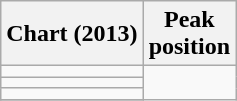<table class="wikitable">
<tr>
<th>Chart (2013)</th>
<th>Peak<br>position</th>
</tr>
<tr>
<td></td>
</tr>
<tr>
<td></td>
</tr>
<tr>
<td></td>
</tr>
<tr>
</tr>
</table>
